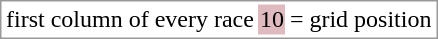<table border="0" style="border: 1px solid #999; background-color:#FFFFFF; text-align:center">
<tr>
<td>first column of every race</td>
<td style="background:#DFBBBF;">10</td>
<td>= grid position</td>
</tr>
</table>
